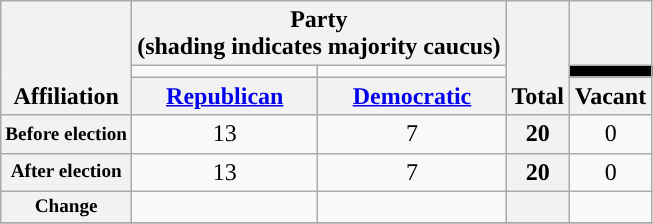<table class=wikitable style="text-align:center">
<tr style="vertical-align:bottom;">
<th rowspan=3>Affiliation</th>
<th colspan=2>Party <div>(shading indicates majority caucus)</div></th>
<th rowspan=3>Total</th>
<th></th>
</tr>
<tr style="height:5px">
<td style="background-color:"></td>
<td style="background-color:"></td>
<td style="background: black"></td>
</tr>
<tr>
<th><a href='#'>Republican</a></th>
<th><a href='#'>Democratic</a></th>
<th>Vacant</th>
</tr>
<tr>
<th nowrap style="font-size:80%">Before election</th>
<td>13</td>
<td>7</td>
<th>20</th>
<td>0</td>
</tr>
<tr>
<th nowrap style="font-size:80%">After election</th>
<td>13</td>
<td>7</td>
<th>20</th>
<td>0</td>
</tr>
<tr>
<th nowrap style="font-size:80%">Change</th>
<td></td>
<td></td>
<th></th>
<td></td>
</tr>
<tr>
</tr>
</table>
